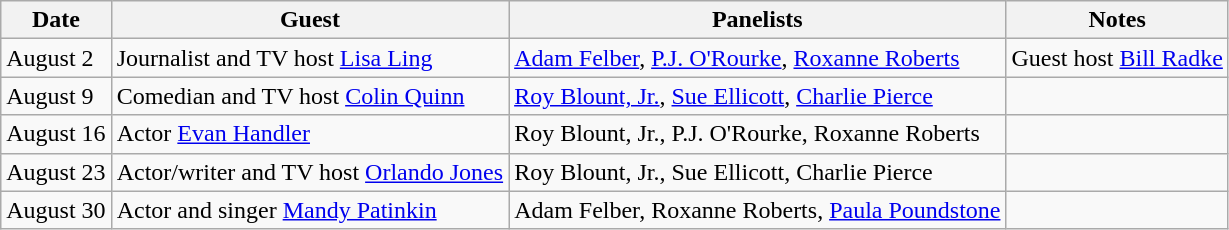<table class="wikitable">
<tr ">
<th>Date</th>
<th>Guest</th>
<th>Panelists</th>
<th>Notes</th>
</tr>
<tr>
<td>August 2</td>
<td>Journalist and TV host <a href='#'>Lisa Ling</a></td>
<td><a href='#'>Adam Felber</a>, <a href='#'>P.J. O'Rourke</a>, <a href='#'>Roxanne Roberts</a></td>
<td>Guest host <a href='#'>Bill Radke</a></td>
</tr>
<tr>
<td>August 9</td>
<td>Comedian and TV host <a href='#'>Colin Quinn</a></td>
<td><a href='#'>Roy Blount, Jr.</a>, <a href='#'>Sue Ellicott</a>, <a href='#'>Charlie Pierce</a></td>
<td></td>
</tr>
<tr>
<td>August 16</td>
<td>Actor <a href='#'>Evan Handler</a></td>
<td>Roy Blount, Jr., P.J. O'Rourke, Roxanne Roberts</td>
<td></td>
</tr>
<tr>
<td>August 23</td>
<td>Actor/writer and TV host <a href='#'>Orlando Jones</a></td>
<td>Roy Blount, Jr., Sue Ellicott, Charlie Pierce</td>
<td></td>
</tr>
<tr>
<td>August 30</td>
<td>Actor and singer <a href='#'>Mandy Patinkin</a></td>
<td>Adam Felber, Roxanne Roberts, <a href='#'>Paula Poundstone</a></td>
<td></td>
</tr>
</table>
